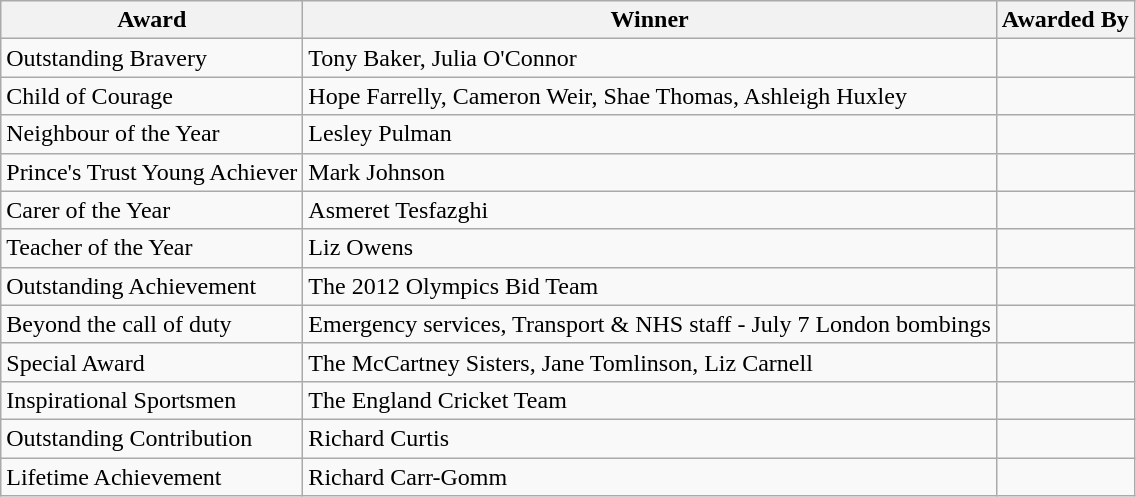<table class="wikitable sortable">
<tr>
<th>Award</th>
<th>Winner</th>
<th>Awarded By</th>
</tr>
<tr>
<td>Outstanding Bravery</td>
<td>Tony Baker, Julia O'Connor</td>
<td></td>
</tr>
<tr>
<td>Child of Courage</td>
<td>Hope Farrelly, Cameron Weir, Shae Thomas, Ashleigh Huxley</td>
<td></td>
</tr>
<tr>
<td>Neighbour of the Year</td>
<td>Lesley Pulman</td>
<td></td>
</tr>
<tr>
<td>Prince's Trust Young Achiever</td>
<td>Mark Johnson</td>
<td></td>
</tr>
<tr>
<td>Carer of the Year</td>
<td>Asmeret Tesfazghi</td>
<td></td>
</tr>
<tr>
<td>Teacher of the Year</td>
<td>Liz Owens</td>
<td></td>
</tr>
<tr>
<td>Outstanding Achievement</td>
<td>The 2012 Olympics Bid Team</td>
<td></td>
</tr>
<tr>
<td>Beyond the call of duty</td>
<td>Emergency services, Transport & NHS staff - July 7 London bombings</td>
<td></td>
</tr>
<tr>
<td>Special Award</td>
<td>The McCartney Sisters, Jane Tomlinson, Liz Carnell</td>
<td></td>
</tr>
<tr>
<td>Inspirational Sportsmen</td>
<td>The England Cricket Team</td>
<td></td>
</tr>
<tr>
<td>Outstanding Contribution</td>
<td>Richard Curtis</td>
<td></td>
</tr>
<tr>
<td>Lifetime Achievement</td>
<td>Richard Carr-Gomm</td>
<td></td>
</tr>
</table>
